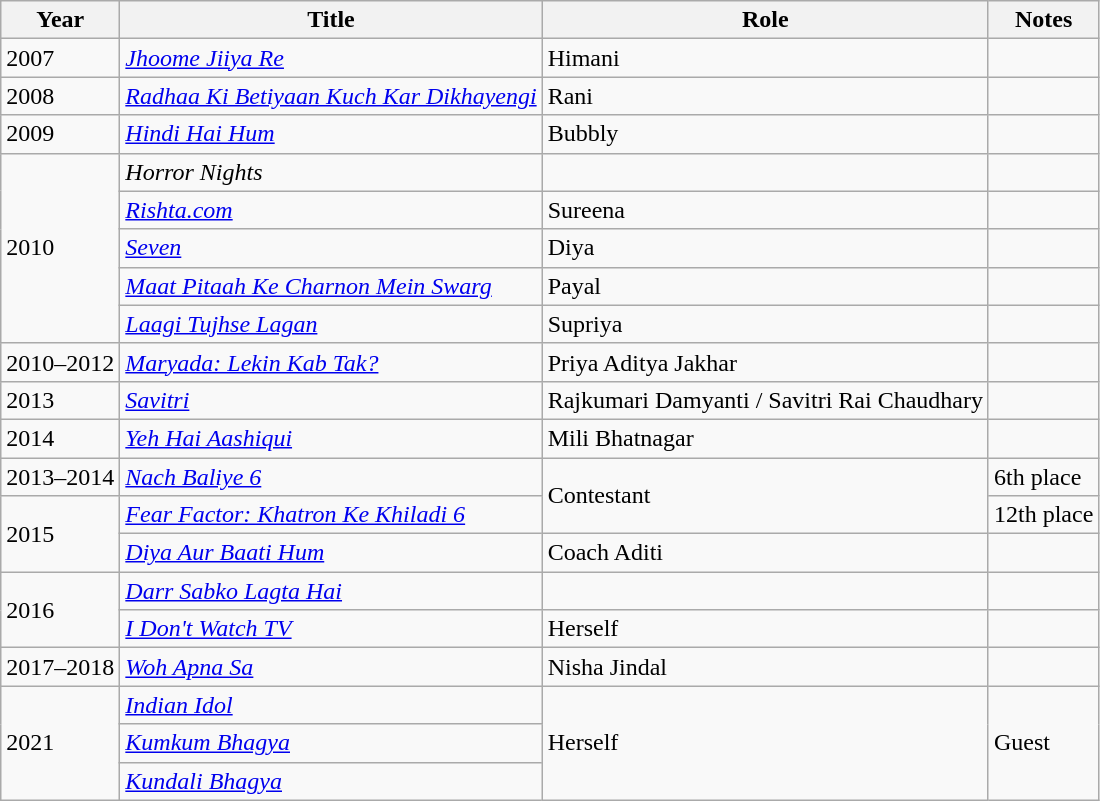<table class="wikitable">
<tr>
<th>Year</th>
<th>Title</th>
<th>Role</th>
<th>Notes</th>
</tr>
<tr>
<td>2007</td>
<td><em><a href='#'>Jhoome Jiiya Re</a></em></td>
<td>Himani</td>
<td></td>
</tr>
<tr>
<td>2008</td>
<td><em><a href='#'>Radhaa Ki Betiyaan Kuch Kar Dikhayengi</a></em></td>
<td>Rani</td>
<td></td>
</tr>
<tr>
<td>2009</td>
<td><em><a href='#'>Hindi Hai Hum</a></em></td>
<td>Bubbly</td>
<td></td>
</tr>
<tr>
<td rowspan="5">2010</td>
<td><em>Horror Nights</em></td>
<td></td>
<td></td>
</tr>
<tr>
<td><em><a href='#'>Rishta.com</a></em></td>
<td>Sureena</td>
<td></td>
</tr>
<tr>
<td><em><a href='#'>Seven</a></em></td>
<td>Diya</td>
<td></td>
</tr>
<tr>
<td><em><a href='#'>Maat Pitaah Ke Charnon Mein Swarg</a></em></td>
<td>Payal</td>
<td></td>
</tr>
<tr>
<td><em><a href='#'>Laagi Tujhse Lagan</a></em></td>
<td>Supriya</td>
<td></td>
</tr>
<tr>
<td>2010–2012</td>
<td><em><a href='#'>Maryada: Lekin Kab Tak?</a></em></td>
<td>Priya Aditya Jakhar</td>
<td></td>
</tr>
<tr>
<td>2013</td>
<td><em><a href='#'>Savitri</a></em></td>
<td>Rajkumari Damyanti / Savitri Rai Chaudhary</td>
<td></td>
</tr>
<tr>
<td>2014</td>
<td><em><a href='#'>Yeh Hai Aashiqui</a></em></td>
<td>Mili Bhatnagar</td>
<td></td>
</tr>
<tr>
<td>2013–2014</td>
<td><em><a href='#'>Nach Baliye 6</a></em></td>
<td rowspan="2">Contestant</td>
<td>6th place</td>
</tr>
<tr>
<td rowspan="2">2015</td>
<td><em><a href='#'>Fear Factor: Khatron Ke Khiladi 6</a></em></td>
<td>12th place</td>
</tr>
<tr>
<td><em><a href='#'>Diya Aur Baati Hum</a></em></td>
<td>Coach Aditi</td>
<td></td>
</tr>
<tr>
<td rowspan="2">2016</td>
<td><em><a href='#'>Darr Sabko Lagta Hai</a></em></td>
<td></td>
<td></td>
</tr>
<tr>
<td><em><a href='#'>I Don't Watch TV</a></em></td>
<td>Herself</td>
<td></td>
</tr>
<tr>
<td>2017–2018</td>
<td><em><a href='#'>Woh Apna Sa</a></em></td>
<td>Nisha Jindal</td>
<td></td>
</tr>
<tr>
<td rowspan="3">2021</td>
<td><em><a href='#'>Indian Idol</a></em></td>
<td rowspan="3">Herself</td>
<td rowspan="3">Guest</td>
</tr>
<tr>
<td><em><a href='#'>Kumkum Bhagya</a></em></td>
</tr>
<tr>
<td><em><a href='#'>Kundali Bhagya</a></em></td>
</tr>
</table>
